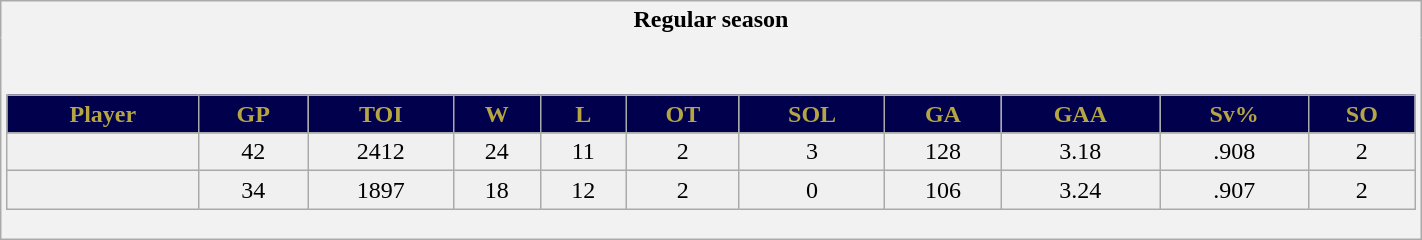<table class="wikitable" style="border: 1px solid #aaa;" width="75%">
<tr>
<th style="border: 0;">Regular season</th>
</tr>
<tr background:#00004D;color:#B5A642>
<td style="background: #f2f2f2; border: 0; text-align: center;"><br><table class="wikitable sortable" width="100%">
<tr align="center"  bgcolor="#dddddd">
<th style="background:#00004D;color:#B5A642;">Player</th>
<th style="background:#00004D;color:#B5A642;">GP</th>
<th style="background:#00004D;color:#B5A642;">TOI</th>
<th style="background:#00004D;color:#B5A642;">W</th>
<th style="background:#00004D;color:#B5A642;">L</th>
<th style="background:#00004D;color:#B5A642;">OT</th>
<th style="background:#00004D;color:#B5A642;">SOL</th>
<th style="background:#00004D;color:#B5A642;">GA</th>
<th style="background:#00004D;color:#B5A642;">GAA</th>
<th style="background:#00004D;color:#B5A642;">Sv%</th>
<th style="background:#00004D;color:#B5A642;">SO</th>
</tr>
<tr align=center>
</tr>
<tr bgcolor="#f0f0f0">
<td></td>
<td>42</td>
<td>2412</td>
<td>24</td>
<td>11</td>
<td>2</td>
<td>3</td>
<td>128</td>
<td>3.18</td>
<td>.908</td>
<td>2</td>
</tr>
<tr bgcolor="#f0f0f0">
<td></td>
<td>34</td>
<td>1897</td>
<td>18</td>
<td>12</td>
<td>2</td>
<td>0</td>
<td>106</td>
<td>3.24</td>
<td>.907</td>
<td>2</td>
</tr>
</table>
</td>
</tr>
</table>
